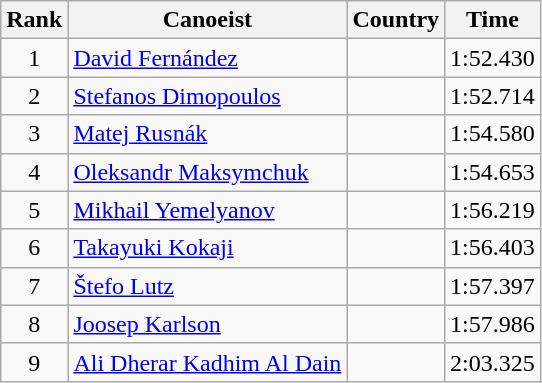<table class="wikitable" style="text-align:center">
<tr>
<th>Rank</th>
<th>Canoeist</th>
<th>Country</th>
<th>Time</th>
</tr>
<tr>
<td>1</td>
<td align="left"><a href='#'>David Fernández</a></td>
<td align="left"></td>
<td>1:52.430</td>
</tr>
<tr>
<td>2</td>
<td align="left"><a href='#'>Stefanos Dimopoulos</a></td>
<td align="left"></td>
<td>1:52.714</td>
</tr>
<tr>
<td>3</td>
<td align="left"><a href='#'>Matej Rusnák</a></td>
<td align="left"></td>
<td>1:54.580</td>
</tr>
<tr>
<td>4</td>
<td align="left"><a href='#'>Oleksandr Maksymchuk</a></td>
<td align="left"></td>
<td>1:54.653</td>
</tr>
<tr>
<td>5</td>
<td align="left"><a href='#'>Mikhail Yemelyanov</a></td>
<td align="left"></td>
<td>1:56.219</td>
</tr>
<tr>
<td>6</td>
<td align="left"><a href='#'>Takayuki Kokaji</a></td>
<td align="left"></td>
<td>1:56.403</td>
</tr>
<tr>
<td>7</td>
<td align="left"><a href='#'>Štefo Lutz</a></td>
<td align="left"></td>
<td>1:57.397</td>
</tr>
<tr>
<td>8</td>
<td align="left"><a href='#'>Joosep Karlson</a></td>
<td align="left"></td>
<td>1:57.986</td>
</tr>
<tr>
<td>9</td>
<td align="left"><a href='#'>Ali Dherar Kadhim Al Dain</a></td>
<td align="left"></td>
<td>2:03.325</td>
</tr>
</table>
